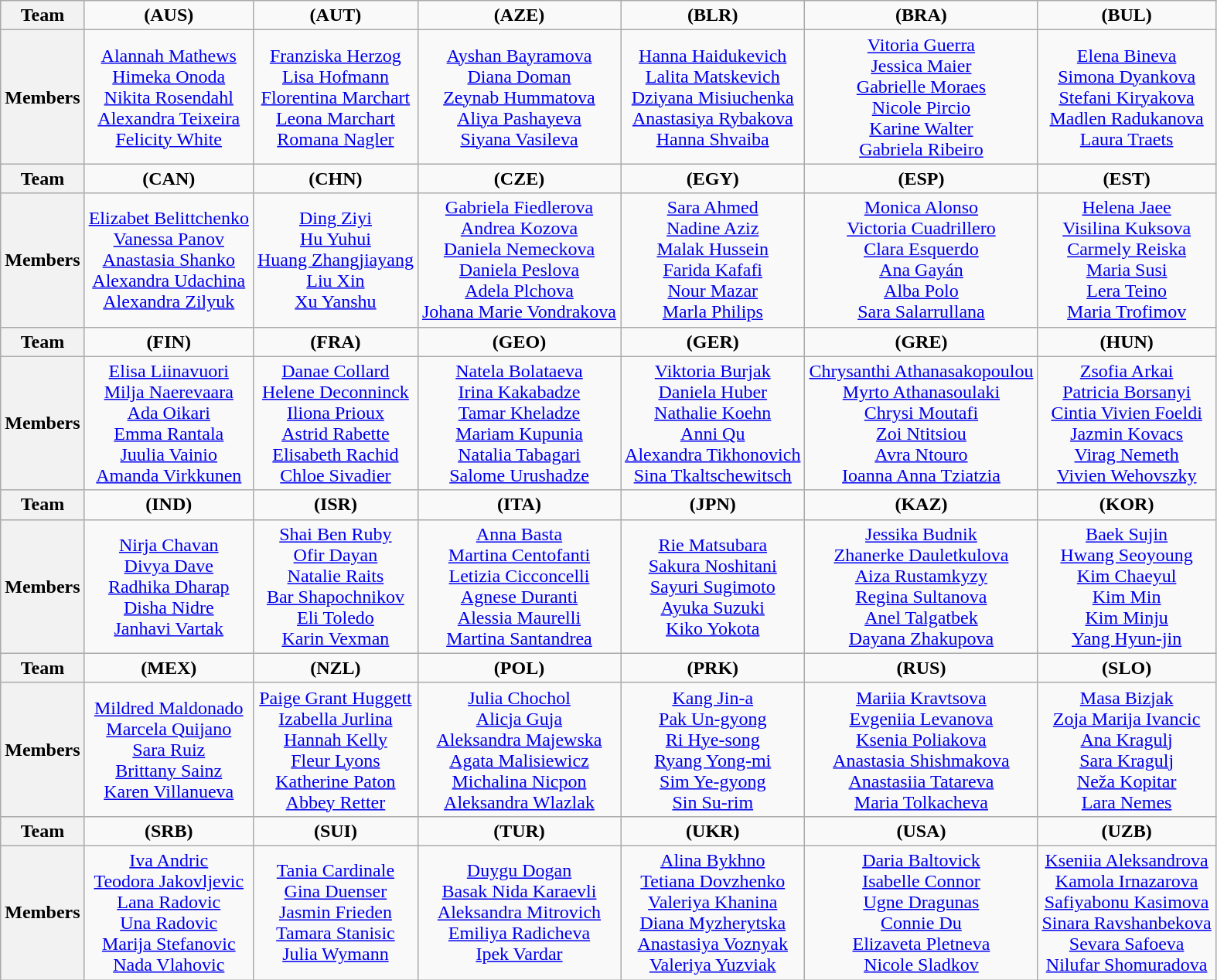<table class="wikitable" style="text-align:center">
<tr>
<th>Team</th>
<td><strong> (AUS)</strong></td>
<td><strong> (AUT)</strong></td>
<td><strong> (AZE)</strong></td>
<td><strong> (BLR)</strong></td>
<td><strong> (BRA)</strong></td>
<td><strong> (BUL)</strong></td>
</tr>
<tr>
<th>Members</th>
<td><a href='#'>Alannah Mathews</a> <br><a href='#'>Himeka Onoda</a><br><a href='#'>Nikita Rosendahl</a><br><a href='#'>Alexandra Teixeira</a><br><a href='#'>Felicity White</a></td>
<td><a href='#'>Franziska Herzog</a><br><a href='#'>Lisa Hofmann</a><br><a href='#'>Florentina Marchart</a><br><a href='#'>Leona Marchart</a><br><a href='#'>Romana Nagler</a></td>
<td><a href='#'>Ayshan Bayramova</a><br><a href='#'>Diana Doman</a><br><a href='#'>Zeynab Hummatova</a><br><a href='#'>Aliya Pashayeva</a><br><a href='#'>Siyana Vasileva</a></td>
<td><a href='#'>Hanna Haidukevich</a><br><a href='#'>Lalita Matskevich</a><br><a href='#'>Dziyana Misiuchenka</a><br><a href='#'>Anastasiya Rybakova</a><br><a href='#'>Hanna Shvaiba</a></td>
<td><a href='#'>Vitoria Guerra</a><br><a href='#'>Jessica Maier</a><br><a href='#'>Gabrielle Moraes</a><br><a href='#'>Nicole Pircio</a><br><a href='#'>Karine Walter</a><br><a href='#'>Gabriela Ribeiro</a></td>
<td><a href='#'>Elena Bineva</a><br><a href='#'>Simona Dyankova</a><br><a href='#'>Stefani Kiryakova</a><br><a href='#'>Madlen Radukanova</a><br><a href='#'>Laura Traets</a></td>
</tr>
<tr>
<th>Team</th>
<td><strong> (CAN)</strong></td>
<td><strong> (CHN)</strong></td>
<td><strong> (CZE)</strong></td>
<td><strong> (EGY)</strong></td>
<td><strong> (ESP)</strong></td>
<td><strong> (EST)</strong></td>
</tr>
<tr>
<th>Members</th>
<td><a href='#'>Elizabet Belittchenko</a> <br><a href='#'>Vanessa Panov</a><br><a href='#'>Anastasia Shanko</a><br><a href='#'>Alexandra Udachina</a><br><a href='#'>Alexandra Zilyuk</a></td>
<td><a href='#'>Ding Ziyi</a><br><a href='#'>Hu Yuhui</a><br><a href='#'>Huang Zhangjiayang</a><br><a href='#'>Liu Xin</a><br><a href='#'>Xu Yanshu</a></td>
<td><a href='#'>Gabriela Fiedlerova</a><br><a href='#'>Andrea Kozova</a><br><a href='#'>Daniela Nemeckova</a><br><a href='#'>Daniela Peslova</a><br><a href='#'>Adela Plchova</a><br><a href='#'>Johana Marie Vondrakova</a></td>
<td><a href='#'>Sara Ahmed</a><br><a href='#'>Nadine Aziz</a><br><a href='#'>Malak Hussein</a><br><a href='#'>Farida Kafafi</a><br><a href='#'>Nour Mazar</a><br><a href='#'>Marla Philips</a></td>
<td><a href='#'>Monica Alonso</a><br><a href='#'>Victoria Cuadrillero</a><br><a href='#'>Clara Esquerdo</a><br><a href='#'>Ana Gayán</a><br><a href='#'>Alba Polo</a><br><a href='#'>Sara Salarrullana</a></td>
<td><a href='#'>Helena Jaee</a><br><a href='#'>Visilina Kuksova</a><br><a href='#'>Carmely Reiska</a><br><a href='#'>Maria Susi</a><br><a href='#'>Lera Teino</a><br><a href='#'>Maria Trofimov</a></td>
</tr>
<tr>
<th>Team</th>
<td><strong> (FIN)</strong></td>
<td><strong> (FRA)</strong></td>
<td><strong> (GEO)</strong></td>
<td><strong> (GER)</strong></td>
<td><strong> (GRE)</strong></td>
<td><strong> (HUN)</strong></td>
</tr>
<tr>
<th>Members</th>
<td><a href='#'>Elisa Liinavuori</a> <br><a href='#'>Milja Naerevaara</a><br><a href='#'>Ada Oikari</a><br><a href='#'>Emma Rantala</a><br><a href='#'>Juulia Vainio</a><br><a href='#'>Amanda Virkkunen</a></td>
<td><a href='#'>Danae Collard</a> <br> <a href='#'>Helene Deconninck</a> <br> <a href='#'>Iliona Prioux</a> <br> <a href='#'>Astrid Rabette</a> <br> <a href='#'>Elisabeth Rachid</a> <br> <a href='#'>Chloe Sivadier</a></td>
<td><a href='#'>Natela Bolataeva</a> <br> <a href='#'>Irina Kakabadze</a> <br> <a href='#'>Tamar Kheladze</a> <br> <a href='#'>Mariam Kupunia</a> <br> <a href='#'>Natalia Tabagari</a> <br> <a href='#'>Salome Urushadze</a></td>
<td><a href='#'>Viktoria Burjak</a> <br> <a href='#'>Daniela Huber</a> <br> <a href='#'>Nathalie Koehn</a> <br> <a href='#'>Anni Qu</a> <br> <a href='#'>Alexandra Tikhonovich</a> <br> <a href='#'>Sina Tkaltschewitsch</a></td>
<td><a href='#'>Chrysanthi Athanasakopoulou</a> <br> <a href='#'>Myrto Athanasoulaki</a> <br> <a href='#'>Chrysi Moutafi</a> <br> <a href='#'>Zoi Ntitsiou</a> <br> <a href='#'>Avra Ntouro</a> <br> <a href='#'>Ioanna Anna Tziatzia</a></td>
<td><a href='#'>Zsofia Arkai</a> <br> <a href='#'>Patricia Borsanyi</a> <br> <a href='#'>Cintia Vivien Foeldi</a> <br> <a href='#'>Jazmin Kovacs</a> <br> <a href='#'>Virag Nemeth</a> <br> <a href='#'>Vivien Wehovszky</a></td>
</tr>
<tr>
<th>Team</th>
<td><strong> (IND)</strong></td>
<td><strong> (ISR)</strong></td>
<td><strong> (ITA)</strong></td>
<td><strong> (JPN)</strong></td>
<td><strong> (KAZ)</strong></td>
<td><strong> (KOR)</strong></td>
</tr>
<tr>
<th>Members</th>
<td><a href='#'>Nirja Chavan</a><br><a href='#'>Divya Dave</a><br><a href='#'>Radhika Dharap</a><br><a href='#'>Disha Nidre</a><br><a href='#'>Janhavi Vartak</a></td>
<td><a href='#'>Shai Ben Ruby</a> <br> <a href='#'>Ofir Dayan</a> <br> <a href='#'>Natalie Raits</a> <br> <a href='#'>Bar Shapochnikov</a> <br> <a href='#'>Eli Toledo</a> <br> <a href='#'>Karin Vexman</a></td>
<td><a href='#'>Anna Basta</a> <br> <a href='#'>Martina Centofanti</a> <br> <a href='#'>Letizia Cicconcelli</a> <br> <a href='#'>Agnese Duranti</a> <br> <a href='#'>Alessia Maurelli</a> <br> <a href='#'>Martina Santandrea</a></td>
<td><a href='#'>Rie Matsubara</a> <br> <a href='#'>Sakura Noshitani</a> <br> <a href='#'>Sayuri Sugimoto</a> <br> <a href='#'>Ayuka Suzuki</a> <br> <a href='#'>Kiko Yokota</a></td>
<td><a href='#'>Jessika Budnik</a> <br> <a href='#'>Zhanerke Dauletkulova</a> <br> <a href='#'>Aiza Rustamkyzy</a> <br> <a href='#'>Regina Sultanova</a> <br> <a href='#'>Anel Talgatbek</a> <br> <a href='#'>Dayana Zhakupova</a></td>
<td><a href='#'>Baek Sujin</a> <br> <a href='#'>Hwang Seoyoung</a> <br> <a href='#'>Kim Chaeyul</a> <br> <a href='#'>Kim Min</a> <br> <a href='#'>Kim Minju</a> <br> <a href='#'>Yang Hyun-jin</a></td>
</tr>
<tr>
<th>Team</th>
<td><strong> (MEX)</strong></td>
<td><strong> (NZL)</strong></td>
<td><strong> (POL)</strong></td>
<td><strong> (PRK)</strong></td>
<td><strong> (RUS)</strong></td>
<td><strong> (SLO)</strong></td>
</tr>
<tr>
<th>Members</th>
<td><a href='#'>Mildred Maldonado</a><br><a href='#'>Marcela Quijano</a><br><a href='#'>Sara Ruiz</a><br><a href='#'>Brittany Sainz</a><br><a href='#'>Karen Villanueva</a></td>
<td><a href='#'>Paige Grant Huggett</a> <br> <a href='#'>Izabella Jurlina</a> <br> <a href='#'>Hannah Kelly</a> <br> <a href='#'>Fleur Lyons</a> <br> <a href='#'>Katherine Paton</a> <br> <a href='#'>Abbey Retter</a></td>
<td><a href='#'>Julia Chochol</a> <br> <a href='#'>Alicja Guja</a> <br> <a href='#'>Aleksandra Majewska</a> <br> <a href='#'>Agata Malisiewicz</a> <br> <a href='#'>Michalina Nicpon</a> <br> <a href='#'>Aleksandra Wlazlak</a></td>
<td><a href='#'>Kang Jin-a</a> <br> <a href='#'>Pak Un-gyong</a> <br> <a href='#'>Ri Hye-song</a> <br> <a href='#'>Ryang Yong-mi</a> <br> <a href='#'>Sim Ye-gyong</a> <br> <a href='#'>Sin Su-rim</a></td>
<td><a href='#'>Mariia Kravtsova</a> <br> <a href='#'>Evgeniia Levanova</a> <br> <a href='#'>Ksenia Poliakova</a> <br> <a href='#'>Anastasia Shishmakova</a> <br> <a href='#'>Anastasiia Tatareva</a> <br> <a href='#'>Maria Tolkacheva</a></td>
<td><a href='#'>Masa Bizjak</a> <br> <a href='#'>Zoja Marija Ivancic</a> <br> <a href='#'>Ana Kragulj</a> <br> <a href='#'>Sara Kragulj</a> <br> <a href='#'>Neža Kopitar</a> <br> <a href='#'>Lara Nemes</a></td>
</tr>
<tr>
<th>Team</th>
<td><strong> (SRB)</strong></td>
<td><strong> (SUI)</strong></td>
<td><strong> (TUR)</strong></td>
<td><strong> (UKR)</strong></td>
<td><strong> (USA)</strong></td>
<td><strong> (UZB)</strong></td>
</tr>
<tr>
<th>Members</th>
<td><a href='#'>Iva Andric</a><br><a href='#'>Teodora Jakovljevic</a><br><a href='#'>Lana Radovic</a><br><a href='#'>Una Radovic</a><br><a href='#'>Marija Stefanovic</a><br><a href='#'>Nada Vlahovic</a></td>
<td><a href='#'>Tania Cardinale</a> <br> <a href='#'>Gina Duenser</a> <br> <a href='#'>Jasmin Frieden</a> <br> <a href='#'>Tamara Stanisic</a> <br> <a href='#'>Julia Wymann</a></td>
<td><a href='#'>Duygu Dogan</a> <br> <a href='#'>Basak Nida Karaevli</a> <br> <a href='#'>Aleksandra Mitrovich</a> <br> <a href='#'>Emiliya Radicheva</a> <br> <a href='#'>Ipek Vardar</a></td>
<td><a href='#'>Alina Bykhno</a> <br> <a href='#'>Tetiana Dovzhenko</a> <br> <a href='#'>Valeriya Khanina</a> <br> <a href='#'>Diana Myzherytska</a> <br> <a href='#'>Anastasiya Voznyak</a> <br> <a href='#'>Valeriya Yuzviak</a></td>
<td><a href='#'>Daria Baltovick</a> <br> <a href='#'>Isabelle Connor</a> <br> <a href='#'>Ugne Dragunas</a> <br> <a href='#'>Connie Du</a> <br> <a href='#'>Elizaveta Pletneva</a> <br> <a href='#'>Nicole Sladkov</a></td>
<td><a href='#'>Kseniia Aleksandrova</a> <br> <a href='#'>Kamola Irnazarova</a> <br> <a href='#'>Safiyabonu Kasimova</a> <br> <a href='#'>Sinara Ravshanbekova</a> <br> <a href='#'>Sevara Safoeva</a> <br> <a href='#'>Nilufar Shomuradova</a></td>
</tr>
</table>
